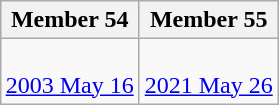<table class=wikitable align=right>
<tr>
<th>Member 54</th>
<th>Member 55</th>
</tr>
<tr>
<td><br><a href='#'>2003 May 16</a></td>
<td><br><a href='#'>2021 May 26</a></td>
</tr>
</table>
